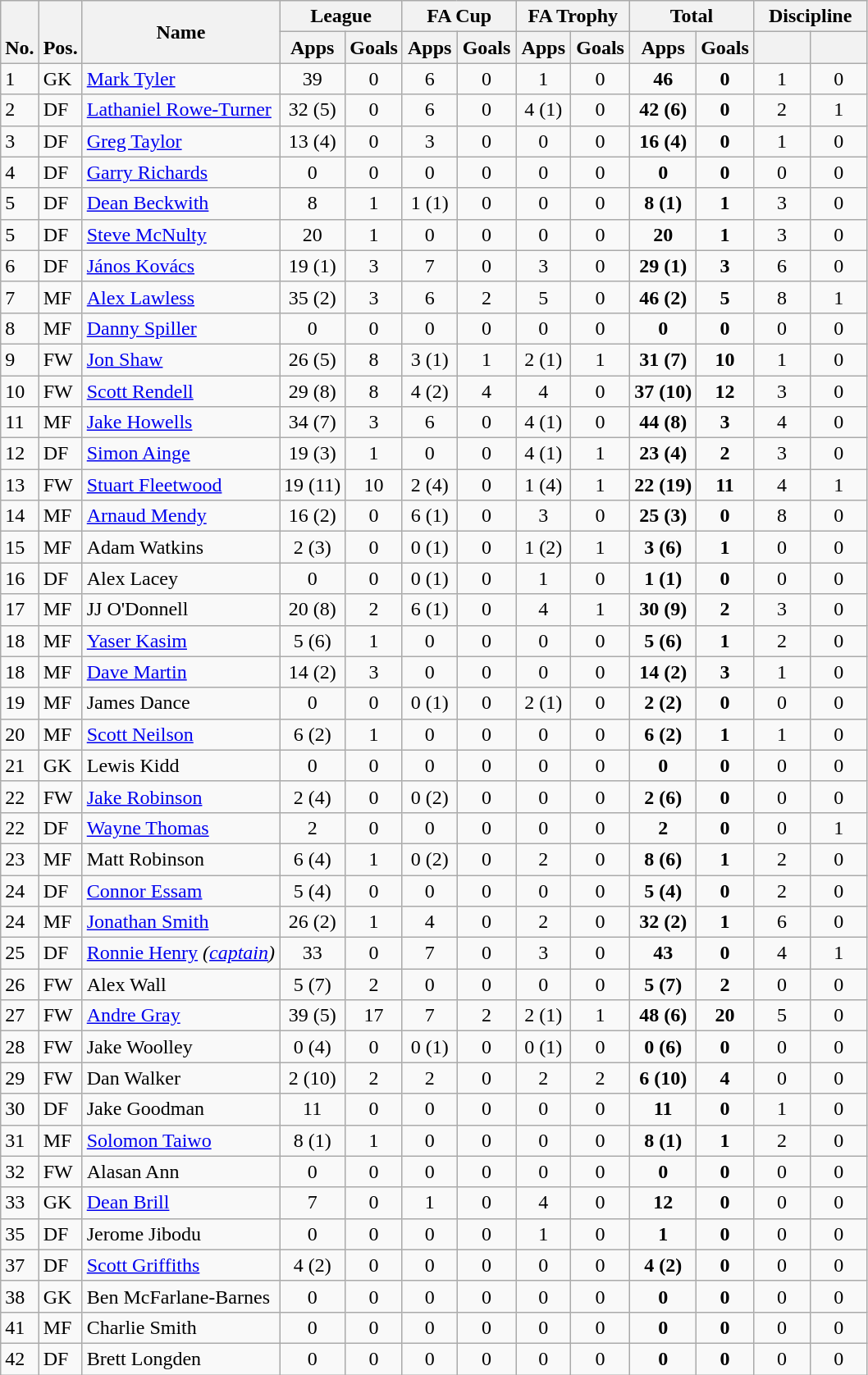<table class="wikitable" style="text-align:center">
<tr>
<th rowspan="2" valign="bottom">No.</th>
<th rowspan="2" valign="bottom">Pos.</th>
<th rowspan="2">Name</th>
<th colspan="2" width="85">League</th>
<th colspan="2" width="85">FA Cup</th>
<th colspan="2" width="85">FA Trophy</th>
<th colspan="2" width="85">Total</th>
<th colspan="2" width="85">Discipline</th>
</tr>
<tr>
<th>Apps</th>
<th>Goals</th>
<th>Apps</th>
<th>Goals</th>
<th>Apps</th>
<th>Goals</th>
<th>Apps</th>
<th>Goals</th>
<th></th>
<th></th>
</tr>
<tr>
<td align="left">1</td>
<td align="left">GK</td>
<td align="left"> <a href='#'>Mark Tyler</a></td>
<td>39</td>
<td>0</td>
<td>6</td>
<td>0</td>
<td>1</td>
<td>0</td>
<td><strong>46</strong></td>
<td><strong>0</strong></td>
<td>1</td>
<td>0</td>
</tr>
<tr>
<td align="left">2</td>
<td align="left">DF</td>
<td align="left"> <a href='#'>Lathaniel Rowe-Turner</a></td>
<td>32 (5)</td>
<td>0</td>
<td>6</td>
<td>0</td>
<td>4 (1)</td>
<td>0</td>
<td><strong>42 (6)</strong></td>
<td><strong>0</strong></td>
<td>2</td>
<td>1</td>
</tr>
<tr>
<td align="left">3</td>
<td align="left">DF</td>
<td align="left"> <a href='#'>Greg Taylor</a></td>
<td>13 (4)</td>
<td>0</td>
<td>3</td>
<td>0</td>
<td>0</td>
<td>0</td>
<td><strong>16 (4)</strong></td>
<td><strong>0</strong></td>
<td>1</td>
<td>0</td>
</tr>
<tr>
<td align="left">4</td>
<td align="left">DF</td>
<td align="left"> <a href='#'>Garry Richards</a></td>
<td>0</td>
<td>0</td>
<td>0</td>
<td>0</td>
<td>0</td>
<td>0</td>
<td><strong>0</strong></td>
<td><strong>0</strong></td>
<td>0</td>
<td>0</td>
</tr>
<tr>
<td align="left">5</td>
<td align="left">DF</td>
<td align="left"> <a href='#'>Dean Beckwith</a></td>
<td>8</td>
<td>1</td>
<td>1 (1)</td>
<td>0</td>
<td>0</td>
<td>0</td>
<td><strong>8 (1)</strong></td>
<td><strong>1</strong></td>
<td>3</td>
<td>0</td>
</tr>
<tr>
<td align="left">5</td>
<td align="left">DF</td>
<td align="left"> <a href='#'>Steve McNulty</a></td>
<td>20</td>
<td>1</td>
<td>0</td>
<td>0</td>
<td>0</td>
<td>0</td>
<td><strong>20</strong></td>
<td><strong>1</strong></td>
<td>3</td>
<td>0</td>
</tr>
<tr>
<td align="left">6</td>
<td align="left">DF</td>
<td align="left"> <a href='#'>János Kovács</a></td>
<td>19 (1)</td>
<td>3</td>
<td>7</td>
<td>0</td>
<td>3</td>
<td>0</td>
<td><strong>29 (1)</strong></td>
<td><strong>3</strong></td>
<td>6</td>
<td>0</td>
</tr>
<tr>
<td align="left">7</td>
<td align="left">MF</td>
<td align="left"> <a href='#'>Alex Lawless</a></td>
<td>35 (2)</td>
<td>3</td>
<td>6</td>
<td>2</td>
<td>5</td>
<td>0</td>
<td><strong>46 (2)</strong></td>
<td><strong>5</strong></td>
<td>8</td>
<td>1</td>
</tr>
<tr>
<td align="left">8</td>
<td align="left">MF</td>
<td align="left"> <a href='#'>Danny Spiller</a></td>
<td>0</td>
<td>0</td>
<td>0</td>
<td>0</td>
<td>0</td>
<td>0</td>
<td><strong>0</strong></td>
<td><strong>0</strong></td>
<td>0</td>
<td>0</td>
</tr>
<tr>
<td align="left">9</td>
<td align="left">FW</td>
<td align="left"> <a href='#'>Jon Shaw</a></td>
<td>26 (5)</td>
<td>8</td>
<td>3 (1)</td>
<td>1</td>
<td>2 (1)</td>
<td>1</td>
<td><strong>31 (7)</strong></td>
<td><strong>10</strong></td>
<td>1</td>
<td>0</td>
</tr>
<tr>
<td align="left">10</td>
<td align="left">FW</td>
<td align="left"> <a href='#'>Scott Rendell</a></td>
<td>29 (8)</td>
<td>8</td>
<td>4 (2)</td>
<td>4</td>
<td>4</td>
<td>0</td>
<td><strong>37 (10)</strong></td>
<td><strong>12</strong></td>
<td>3</td>
<td>0</td>
</tr>
<tr>
<td align="left">11</td>
<td align="left">MF</td>
<td align="left"> <a href='#'>Jake Howells</a></td>
<td>34 (7)</td>
<td>3</td>
<td>6</td>
<td>0</td>
<td>4 (1)</td>
<td>0</td>
<td><strong>44 (8)</strong></td>
<td><strong>3</strong></td>
<td>4</td>
<td>0</td>
</tr>
<tr>
<td align="left">12</td>
<td align="left">DF</td>
<td align="left"> <a href='#'>Simon Ainge</a></td>
<td>19 (3)</td>
<td>1</td>
<td>0</td>
<td>0</td>
<td>4 (1)</td>
<td>1</td>
<td><strong>23 (4)</strong></td>
<td><strong>2</strong></td>
<td>3</td>
<td>0</td>
</tr>
<tr>
<td align="left">13</td>
<td align="left">FW</td>
<td align="left"> <a href='#'>Stuart Fleetwood</a></td>
<td>19 (11)</td>
<td>10</td>
<td>2 (4)</td>
<td>0</td>
<td>1 (4)</td>
<td>1</td>
<td><strong>22 (19)</strong></td>
<td><strong>11</strong></td>
<td>4</td>
<td>1</td>
</tr>
<tr>
<td align="left">14</td>
<td align="left">MF</td>
<td align="left"> <a href='#'>Arnaud Mendy</a></td>
<td>16 (2)</td>
<td>0</td>
<td>6 (1)</td>
<td>0</td>
<td>3</td>
<td>0</td>
<td><strong>25 (3)</strong></td>
<td><strong>0</strong></td>
<td>8</td>
<td>0</td>
</tr>
<tr>
<td align="left">15</td>
<td align="left">MF</td>
<td align="left"> Adam Watkins</td>
<td>2 (3)</td>
<td>0</td>
<td>0 (1)</td>
<td>0</td>
<td>1 (2)</td>
<td>1</td>
<td><strong>3 (6)</strong></td>
<td><strong>1</strong></td>
<td>0</td>
<td>0</td>
</tr>
<tr>
<td align="left">16</td>
<td align="left">DF</td>
<td align="left"> Alex Lacey</td>
<td>0</td>
<td>0</td>
<td>0 (1)</td>
<td>0</td>
<td>1</td>
<td>0</td>
<td><strong>1 (1)</strong></td>
<td><strong>0</strong></td>
<td>0</td>
<td>0</td>
</tr>
<tr>
<td align="left">17</td>
<td align="left">MF</td>
<td align="left"> JJ O'Donnell</td>
<td>20 (8)</td>
<td>2</td>
<td>6 (1)</td>
<td>0</td>
<td>4</td>
<td>1</td>
<td><strong>30 (9)</strong></td>
<td><strong>2</strong></td>
<td>3</td>
<td>0</td>
</tr>
<tr>
<td align="left">18</td>
<td align="left">MF</td>
<td align="left"> <a href='#'>Yaser Kasim</a></td>
<td>5 (6)</td>
<td>1</td>
<td>0</td>
<td>0</td>
<td>0</td>
<td>0</td>
<td><strong>5 (6)</strong></td>
<td><strong>1</strong></td>
<td>2</td>
<td>0</td>
</tr>
<tr>
<td align="left">18</td>
<td align="left">MF</td>
<td align="left"> <a href='#'>Dave Martin</a></td>
<td>14 (2)</td>
<td>3</td>
<td>0</td>
<td>0</td>
<td>0</td>
<td>0</td>
<td><strong>14 (2)</strong></td>
<td><strong>3</strong></td>
<td>1</td>
<td>0</td>
</tr>
<tr>
<td align="left">19</td>
<td align="left">MF</td>
<td align="left"> James Dance</td>
<td>0</td>
<td>0</td>
<td>0 (1)</td>
<td>0</td>
<td>2 (1)</td>
<td>0</td>
<td><strong>2 (2)</strong></td>
<td><strong>0</strong></td>
<td>0</td>
<td>0</td>
</tr>
<tr>
<td align="left">20</td>
<td align="left">MF</td>
<td align="left"> <a href='#'>Scott Neilson</a></td>
<td>6 (2)</td>
<td>1</td>
<td>0</td>
<td>0</td>
<td>0</td>
<td>0</td>
<td><strong>6 (2)</strong></td>
<td><strong>1</strong></td>
<td>1</td>
<td>0</td>
</tr>
<tr>
<td align="left">21</td>
<td align="left">GK</td>
<td align="left"> Lewis Kidd</td>
<td>0</td>
<td>0</td>
<td>0</td>
<td>0</td>
<td>0</td>
<td>0</td>
<td><strong>0</strong></td>
<td><strong>0</strong></td>
<td>0</td>
<td>0</td>
</tr>
<tr>
<td align="left">22</td>
<td align="left">FW</td>
<td align="left"> <a href='#'>Jake Robinson</a></td>
<td>2 (4)</td>
<td>0</td>
<td>0 (2)</td>
<td>0</td>
<td>0</td>
<td>0</td>
<td><strong>2 (6)</strong></td>
<td><strong>0</strong></td>
<td>0</td>
<td>0</td>
</tr>
<tr>
<td align="left">22</td>
<td align="left">DF</td>
<td align="left"> <a href='#'>Wayne Thomas</a></td>
<td>2</td>
<td>0</td>
<td>0</td>
<td>0</td>
<td>0</td>
<td>0</td>
<td><strong>2</strong></td>
<td><strong>0</strong></td>
<td>0</td>
<td>1</td>
</tr>
<tr>
<td align="left">23</td>
<td align="left">MF</td>
<td align="left"> Matt Robinson</td>
<td>6 (4)</td>
<td>1</td>
<td>0 (2)</td>
<td>0</td>
<td>2</td>
<td>0</td>
<td><strong>8 (6)</strong></td>
<td><strong>1</strong></td>
<td>2</td>
<td>0</td>
</tr>
<tr>
<td align="left">24</td>
<td align="left">DF</td>
<td align="left"> <a href='#'>Connor Essam</a></td>
<td>5 (4)</td>
<td>0</td>
<td>0</td>
<td>0</td>
<td>0</td>
<td>0</td>
<td><strong>5 (4)</strong></td>
<td><strong>0</strong></td>
<td>2</td>
<td>0</td>
</tr>
<tr>
<td align="left">24</td>
<td align="left">MF</td>
<td align="left"> <a href='#'>Jonathan Smith</a></td>
<td>26 (2)</td>
<td>1</td>
<td>4</td>
<td>0</td>
<td>2</td>
<td>0</td>
<td><strong>32 (2)</strong></td>
<td><strong>1</strong></td>
<td>6</td>
<td>0</td>
</tr>
<tr>
<td align="left">25</td>
<td align="left">DF</td>
<td align="left"> <a href='#'>Ronnie Henry</a> <em>(<a href='#'>captain</a>)</em></td>
<td>33</td>
<td>0</td>
<td>7</td>
<td>0</td>
<td>3</td>
<td>0</td>
<td><strong>43</strong></td>
<td><strong>0</strong></td>
<td>4</td>
<td>1</td>
</tr>
<tr>
<td align="left">26</td>
<td align="left">FW</td>
<td align="left"> Alex Wall</td>
<td>5 (7)</td>
<td>2</td>
<td>0</td>
<td>0</td>
<td>0</td>
<td>0</td>
<td><strong>5 (7)</strong></td>
<td><strong>2</strong></td>
<td>0</td>
<td>0</td>
</tr>
<tr>
<td align="left">27</td>
<td align="left">FW</td>
<td align="left"> <a href='#'>Andre Gray</a></td>
<td>39 (5)</td>
<td>17</td>
<td>7</td>
<td>2</td>
<td>2 (1)</td>
<td>1</td>
<td><strong>48 (6)</strong></td>
<td><strong>20</strong></td>
<td>5</td>
<td>0</td>
</tr>
<tr>
<td align="left">28</td>
<td align="left">FW</td>
<td align="left"> Jake Woolley</td>
<td>0 (4)</td>
<td>0</td>
<td>0 (1)</td>
<td>0</td>
<td>0 (1)</td>
<td>0</td>
<td><strong>0 (6)</strong></td>
<td><strong>0</strong></td>
<td>0</td>
<td>0</td>
</tr>
<tr>
<td align="left">29</td>
<td align="left">FW</td>
<td align="left"> Dan Walker</td>
<td>2 (10)</td>
<td>2</td>
<td>2</td>
<td>0</td>
<td>2</td>
<td>2</td>
<td><strong>6 (10)</strong></td>
<td><strong>4</strong></td>
<td>0</td>
<td>0</td>
</tr>
<tr>
<td align="left">30</td>
<td align="left">DF</td>
<td align="left"> Jake Goodman</td>
<td>11</td>
<td>0</td>
<td>0</td>
<td>0</td>
<td>0</td>
<td>0</td>
<td><strong>11</strong></td>
<td><strong>0</strong></td>
<td>1</td>
<td>0</td>
</tr>
<tr>
<td align="left">31</td>
<td align="left">MF</td>
<td align="left"> <a href='#'>Solomon Taiwo</a></td>
<td>8 (1)</td>
<td>1</td>
<td>0</td>
<td>0</td>
<td>0</td>
<td>0</td>
<td><strong>8 (1)</strong></td>
<td><strong>1</strong></td>
<td>2</td>
<td>0</td>
</tr>
<tr>
<td align="left">32</td>
<td align="left">FW</td>
<td align="left"> Alasan Ann</td>
<td>0</td>
<td>0</td>
<td>0</td>
<td>0</td>
<td>0</td>
<td>0</td>
<td><strong>0</strong></td>
<td><strong>0</strong></td>
<td>0</td>
<td>0</td>
</tr>
<tr>
<td align="left">33</td>
<td align="left">GK</td>
<td align="left"> <a href='#'>Dean Brill</a></td>
<td>7</td>
<td>0</td>
<td>1</td>
<td>0</td>
<td>4</td>
<td>0</td>
<td><strong>12</strong></td>
<td><strong>0</strong></td>
<td>0</td>
<td>0</td>
</tr>
<tr>
<td align="left">35</td>
<td align="left">DF</td>
<td align="left"> Jerome Jibodu</td>
<td>0</td>
<td>0</td>
<td>0</td>
<td>0</td>
<td>1</td>
<td>0</td>
<td><strong>1</strong></td>
<td><strong>0</strong></td>
<td>0</td>
<td>0</td>
</tr>
<tr>
<td align="left">37</td>
<td align="left">DF</td>
<td align="left"> <a href='#'>Scott Griffiths</a></td>
<td>4 (2)</td>
<td>0</td>
<td>0</td>
<td>0</td>
<td>0</td>
<td>0</td>
<td><strong>4 (2)</strong></td>
<td><strong>0</strong></td>
<td>0</td>
<td>0</td>
</tr>
<tr>
<td align="left">38</td>
<td align="left">GK</td>
<td align="left"> Ben McFarlane-Barnes</td>
<td>0</td>
<td>0</td>
<td>0</td>
<td>0</td>
<td>0</td>
<td>0</td>
<td><strong>0</strong></td>
<td><strong>0</strong></td>
<td>0</td>
<td>0</td>
</tr>
<tr>
<td align="left">41</td>
<td align="left">MF</td>
<td align="left"> Charlie Smith</td>
<td>0</td>
<td>0</td>
<td>0</td>
<td>0</td>
<td>0</td>
<td>0</td>
<td><strong>0</strong></td>
<td><strong>0</strong></td>
<td>0</td>
<td>0</td>
</tr>
<tr>
<td align="left">42</td>
<td align="left">DF</td>
<td align="left"> Brett Longden</td>
<td>0</td>
<td>0</td>
<td>0</td>
<td>0</td>
<td>0</td>
<td>0</td>
<td><strong>0</strong></td>
<td><strong>0</strong></td>
<td>0</td>
<td>0</td>
</tr>
</table>
